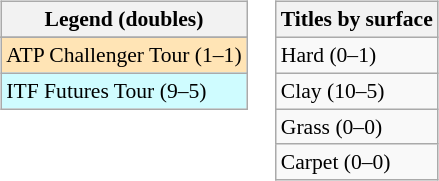<table>
<tr valign=top>
<td><br><table class=wikitable style=font-size:90%>
<tr>
<th>Legend (doubles)</th>
</tr>
<tr bgcolor=e5d1cb>
</tr>
<tr bgcolor=moccasin>
<td>ATP Challenger Tour (1–1)</td>
</tr>
<tr bgcolor=cffcff>
<td>ITF Futures Tour (9–5)</td>
</tr>
</table>
</td>
<td><br><table class=wikitable style=font-size:90%>
<tr>
<th>Titles by surface</th>
</tr>
<tr>
<td>Hard (0–1)</td>
</tr>
<tr>
<td>Clay (10–5)</td>
</tr>
<tr>
<td>Grass (0–0)</td>
</tr>
<tr>
<td>Carpet (0–0)</td>
</tr>
</table>
</td>
</tr>
</table>
